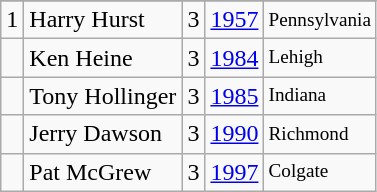<table class="wikitable">
<tr>
</tr>
<tr>
<td>1</td>
<td>Harry Hurst</td>
<td>3</td>
<td><a href='#'>1957</a></td>
<td style="font-size:80%;">Pennsylvania</td>
</tr>
<tr>
<td></td>
<td>Ken Heine</td>
<td>3</td>
<td><a href='#'>1984</a></td>
<td style="font-size:80%;">Lehigh</td>
</tr>
<tr>
<td></td>
<td>Tony Hollinger</td>
<td>3</td>
<td><a href='#'>1985</a></td>
<td style="font-size:80%;">Indiana</td>
</tr>
<tr>
<td></td>
<td>Jerry Dawson</td>
<td>3</td>
<td><a href='#'>1990</a></td>
<td style="font-size:80%;">Richmond</td>
</tr>
<tr>
<td></td>
<td>Pat McGrew</td>
<td>3</td>
<td><a href='#'>1997</a></td>
<td style="font-size:80%;">Colgate</td>
</tr>
</table>
